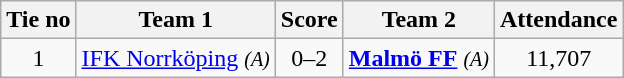<table class="wikitable" style="text-align:center">
<tr>
<th style= width="40px">Tie no</th>
<th style= width="150px">Team 1</th>
<th style= width="60px">Score</th>
<th style= width="150px">Team 2</th>
<th style= width="30px">Attendance</th>
</tr>
<tr>
<td>1</td>
<td><a href='#'>IFK Norrköping</a> <em><small>(A)</small></em></td>
<td>0–2</td>
<td><strong><a href='#'>Malmö FF</a></strong> <em><small>(A)</small></em></td>
<td>11,707</td>
</tr>
</table>
